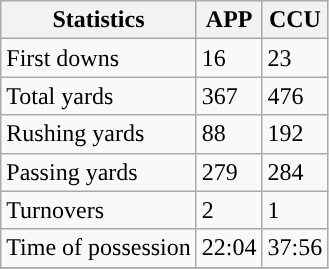<table class="wikitable" style="float: left;">
<tr>
<th>Statistics</th>
<th>APP</th>
<th>CCU</th>
</tr>
<tr>
<td>First downs</td>
<td>16</td>
<td>23</td>
</tr>
<tr>
<td>Total yards</td>
<td>367</td>
<td>476</td>
</tr>
<tr>
<td>Rushing yards</td>
<td>88</td>
<td>192</td>
</tr>
<tr>
<td>Passing yards</td>
<td>279</td>
<td>284</td>
</tr>
<tr>
<td>Turnovers</td>
<td>2</td>
<td>1</td>
</tr>
<tr>
<td>Time of possession</td>
<td>22:04</td>
<td>37:56</td>
</tr>
<tr>
</tr>
</table>
